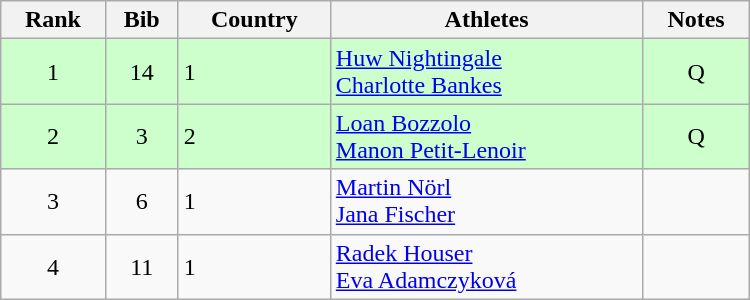<table class="wikitable" style="text-align:center; width:500px">
<tr>
<th>Rank</th>
<th>Bib</th>
<th>Country</th>
<th>Athletes</th>
<th>Notes</th>
</tr>
<tr bgcolor=ccffcc>
<td>1</td>
<td>14</td>
<td align=left> 1</td>
<td align=left><a href='#'>Huw Nightingale</a><br><a href='#'>Charlotte Bankes</a></td>
<td>Q</td>
</tr>
<tr bgcolor=ccffcc>
<td>2</td>
<td>3</td>
<td align=left> 2</td>
<td align=left><a href='#'>Loan Bozzolo</a><br><a href='#'>Manon Petit-Lenoir</a></td>
<td>Q</td>
</tr>
<tr>
<td>3</td>
<td>6</td>
<td align=left> 1</td>
<td align=left><a href='#'>Martin Nörl</a><br><a href='#'>Jana Fischer</a></td>
<td></td>
</tr>
<tr>
<td>4</td>
<td>11</td>
<td align=left> 1</td>
<td align=left><a href='#'>Radek Houser</a><br><a href='#'>Eva Adamczyková</a></td>
<td></td>
</tr>
</table>
